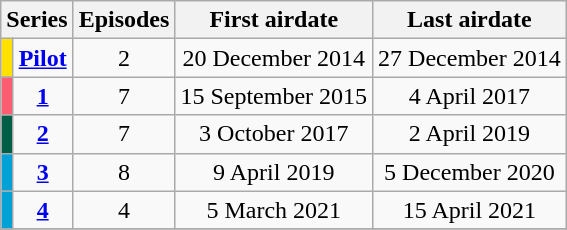<table class="wikitable">
<tr>
<th colspan="2">Series</th>
<th>Episodes</th>
<th>First airdate</th>
<th>Last airdate</th>
</tr>
<tr>
<td style="background:#ffe100; height:15px;"></td>
<td style="text-align:center;"><strong><a href='#'>Pilot</a></strong></td>
<td style="text-align:center;">2</td>
<td style="text-align:center;">20 December 2014</td>
<td style="text-align:center;">27 December 2014</td>
</tr>
<tr>
<td style="background:#FF5C72; height:15px;"></td>
<td style="text-align:center;"><strong><a href='#'>1</a></strong></td>
<td style="text-align:center;">7</td>
<td style="text-align:center;">15 September 2015</td>
<td style="text-align:center;">4 April 2017</td>
</tr>
<tr>
<td style="background:#005d46; height:15px;"></td>
<td style="text-align:center;"><strong><a href='#'>2</a></strong></td>
<td style="text-align:center;">7</td>
<td style="text-align:center;">3 October 2017</td>
<td style="text-align:center;">2 April 2019</td>
</tr>
<tr>
<td style="background:#00A1D7; height:15px;"></td>
<td style="text-align:center;"><strong><a href='#'>3</a></strong></td>
<td style="text-align:center;">8</td>
<td style="text-align:center;">9 April 2019</td>
<td style="text-align:center;">5 December 2020</td>
</tr>
<tr>
<td style="background:#00A1D7; height:15px;"></td>
<td style="text-align:center;"><strong><a href='#'>4</a></strong></td>
<td style="text-align:center;">4</td>
<td style="text-align:center;">5 March 2021</td>
<td style="text-align:center;">15 April 2021</td>
</tr>
<tr>
</tr>
</table>
